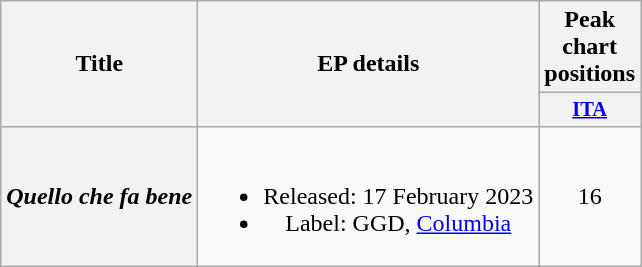<table class="wikitable plainrowheaders" style="text-align:center;">
<tr>
<th scope="col" rowspan="2">Title</th>
<th scope="col" rowspan="2">EP details</th>
<th scope="col" colspan="1">Peak chart positions</th>
</tr>
<tr>
<th scope="col" style="width:3em;font-size:85%;"><a href='#'>ITA</a><br></th>
</tr>
<tr>
<th scope="row"><em>Quello che fa bene</em></th>
<td><br><ul><li>Released: 17 February 2023</li><li>Label: GGD, <a href='#'>Columbia</a></li></ul></td>
<td>16</td>
</tr>
</table>
